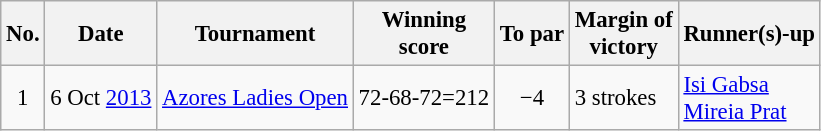<table class="wikitable" style="font-size:95%;">
<tr>
<th>No.</th>
<th>Date</th>
<th>Tournament</th>
<th>Winning<br>score</th>
<th>To par</th>
<th>Margin of<br>victory</th>
<th>Runner(s)-up</th>
</tr>
<tr>
<td align=center>1</td>
<td align=right>6 Oct <a href='#'>2013</a></td>
<td><a href='#'>Azores Ladies Open</a></td>
<td align=right>72-68-72=212</td>
<td align=center>−4</td>
<td>3 strokes</td>
<td> <a href='#'>Isi Gabsa</a><br> <a href='#'>Mireia Prat</a></td>
</tr>
</table>
